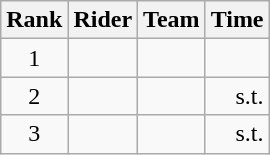<table class="wikitable">
<tr>
<th scope="col">Rank</th>
<th scope="col">Rider</th>
<th scope="col">Team</th>
<th scope="col">Time</th>
</tr>
<tr>
<td style="text-align:center;">1</td>
<td></td>
<td></td>
<td style="text-align:right;"></td>
</tr>
<tr>
<td style="text-align:center;">2</td>
<td></td>
<td></td>
<td style="text-align:right;">s.t.</td>
</tr>
<tr>
<td style="text-align:center;">3</td>
<td></td>
<td></td>
<td style="text-align:right;">s.t.</td>
</tr>
</table>
